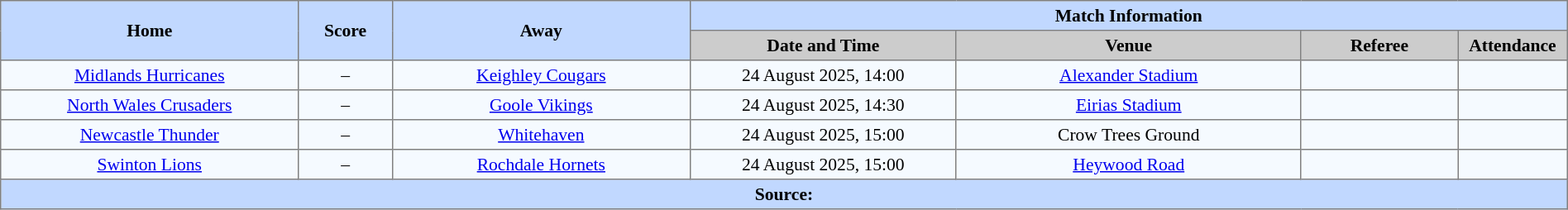<table border=1 style="border-collapse:collapse; font-size:90%; text-align:center;" cellpadding=3 cellspacing=0 width=100%>
<tr bgcolor=#C1D8FF>
<th scope="col" rowspan=2 width=19%>Home</th>
<th scope="col" rowspan=2 width=6%>Score</th>
<th scope="col" rowspan=2 width=19%>Away</th>
<th colspan=4>Match Information</th>
</tr>
<tr bgcolor=#CCCCCC>
<th scope="col" width=17%>Date and Time</th>
<th scope="col" width=22%>Venue</th>
<th scope="col" width=10%>Referee</th>
<th scope="col" width=7%>Attendance</th>
</tr>
<tr bgcolor=#F5FAFF>
<td> <a href='#'>Midlands Hurricanes</a></td>
<td>–</td>
<td> <a href='#'>Keighley Cougars</a></td>
<td>24 August 2025, 14:00</td>
<td><a href='#'>Alexander Stadium</a></td>
<td></td>
<td></td>
</tr>
<tr bgcolor=#F5FAFF>
<td> <a href='#'>North Wales Crusaders</a></td>
<td>–</td>
<td> <a href='#'>Goole Vikings</a></td>
<td>24 August 2025, 14:30</td>
<td><a href='#'>Eirias Stadium</a></td>
<td></td>
<td></td>
</tr>
<tr bgcolor=#F5FAFF>
<td> <a href='#'>Newcastle Thunder</a></td>
<td>–</td>
<td> <a href='#'>Whitehaven</a></td>
<td>24 August 2025, 15:00</td>
<td>Crow Trees Ground</td>
<td></td>
<td></td>
</tr>
<tr bgcolor=#F5FAFF>
<td> <a href='#'>Swinton Lions</a></td>
<td>–</td>
<td> <a href='#'>Rochdale Hornets</a></td>
<td>24 August 2025, 15:00</td>
<td><a href='#'>Heywood Road</a></td>
<td></td>
<td></td>
</tr>
<tr style="background:#c1d8ff;">
<th colspan=7>Source:</th>
</tr>
</table>
